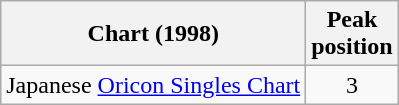<table class="wikitable">
<tr>
<th>Chart (1998)</th>
<th>Peak<br>position</th>
</tr>
<tr>
<td>Japanese <a href='#'>Oricon Singles Chart</a></td>
<td align="center">3</td>
</tr>
</table>
